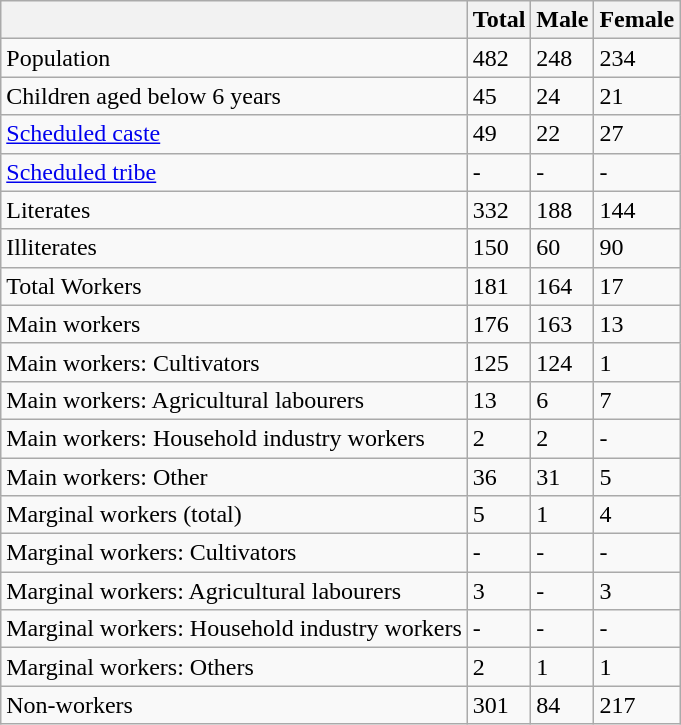<table class="wikitable sortable">
<tr>
<th></th>
<th>Total</th>
<th>Male</th>
<th>Female</th>
</tr>
<tr>
<td>Population</td>
<td>482</td>
<td>248</td>
<td>234</td>
</tr>
<tr>
<td>Children aged below 6 years</td>
<td>45</td>
<td>24</td>
<td>21</td>
</tr>
<tr>
<td><a href='#'>Scheduled caste</a></td>
<td>49</td>
<td>22</td>
<td>27</td>
</tr>
<tr>
<td><a href='#'>Scheduled tribe</a></td>
<td>-</td>
<td>-</td>
<td>-</td>
</tr>
<tr>
<td>Literates</td>
<td>332</td>
<td>188</td>
<td>144</td>
</tr>
<tr>
<td>Illiterates</td>
<td>150</td>
<td>60</td>
<td>90</td>
</tr>
<tr>
<td>Total Workers</td>
<td>181</td>
<td>164</td>
<td>17</td>
</tr>
<tr>
<td>Main workers</td>
<td>176</td>
<td>163</td>
<td>13</td>
</tr>
<tr>
<td>Main workers: Cultivators</td>
<td>125</td>
<td>124</td>
<td>1</td>
</tr>
<tr>
<td>Main workers: Agricultural labourers</td>
<td>13</td>
<td>6</td>
<td>7</td>
</tr>
<tr>
<td>Main workers: Household industry workers</td>
<td>2</td>
<td>2</td>
<td>-</td>
</tr>
<tr>
<td>Main workers: Other</td>
<td>36</td>
<td>31</td>
<td>5</td>
</tr>
<tr>
<td>Marginal workers (total)</td>
<td>5</td>
<td>1</td>
<td>4</td>
</tr>
<tr>
<td>Marginal workers: Cultivators</td>
<td>-</td>
<td>-</td>
<td>-</td>
</tr>
<tr>
<td>Marginal workers: Agricultural labourers</td>
<td>3</td>
<td>-</td>
<td>3</td>
</tr>
<tr>
<td>Marginal workers: Household industry workers</td>
<td>-</td>
<td>-</td>
<td>-</td>
</tr>
<tr>
<td>Marginal workers: Others</td>
<td>2</td>
<td>1</td>
<td>1</td>
</tr>
<tr>
<td>Non-workers</td>
<td>301</td>
<td>84</td>
<td>217</td>
</tr>
</table>
